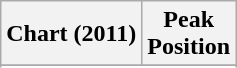<table class="wikitable sortable plainrowheaders" style="text-align:center;">
<tr>
<th>Chart (2011)</th>
<th>Peak<br>Position</th>
</tr>
<tr>
</tr>
<tr>
</tr>
<tr>
</tr>
<tr>
</tr>
<tr>
</tr>
<tr>
</tr>
<tr>
</tr>
</table>
